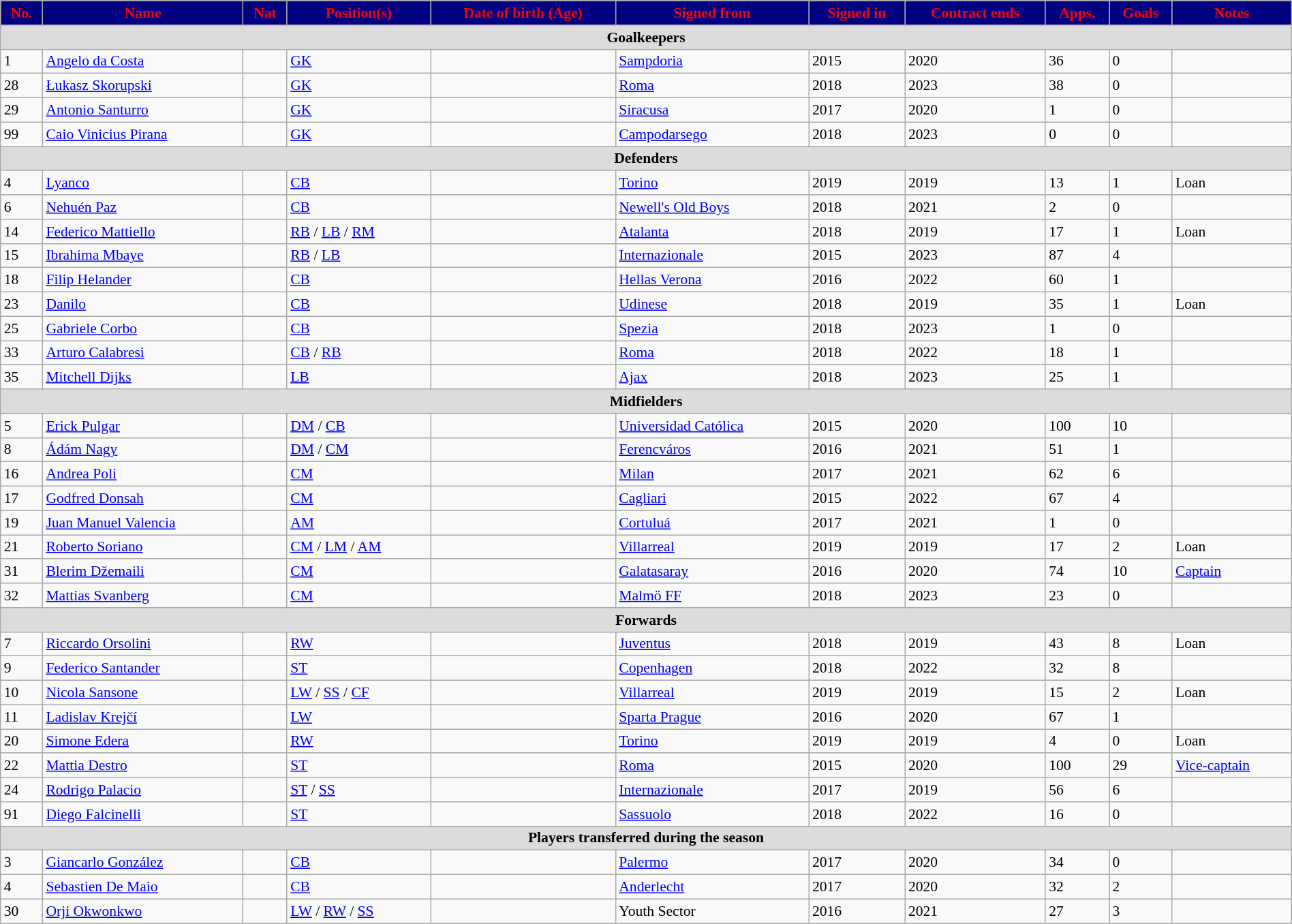<table class="wikitable" style="text-align:left; font-size:90%; width:100%;">
<tr>
<th style="background:#000080; color:red; text-align:center;">No.</th>
<th style="background:#000080; color:red; text-align:center;">Name</th>
<th style="background:#000080; color:red; text-align:center;">Nat</th>
<th style="background:#000080; color:red; text-align:center;">Position(s)</th>
<th style="background:#000080; color:red; text-align:center;">Date of birth (Age)</th>
<th style="background:#000080; color:red; text-align:center;">Signed from</th>
<th style="background:#000080; color:red; text-align:center;">Signed in</th>
<th style="background:#000080; color:red; text-align:center;">Contract ends</th>
<th style="background:#000080; color:red; text-align:center;">Apps.</th>
<th style="background:#000080; color:red; text-align:center;">Goals</th>
<th style="background:#000080; color:red; text-align:center;">Notes</th>
</tr>
<tr>
<th colspan=11 style="background:#DCDCDC; text-align:center">Goalkeepers</th>
</tr>
<tr>
<td>1</td>
<td><a href='#'>Angelo da Costa</a></td>
<td></td>
<td><a href='#'>GK</a></td>
<td></td>
<td> <a href='#'>Sampdoria</a></td>
<td>2015</td>
<td>2020</td>
<td>36</td>
<td>0</td>
<td></td>
</tr>
<tr>
<td>28</td>
<td><a href='#'>Łukasz Skorupski</a></td>
<td></td>
<td><a href='#'>GK</a></td>
<td></td>
<td> <a href='#'>Roma</a></td>
<td>2018</td>
<td>2023</td>
<td>38</td>
<td>0</td>
<td></td>
</tr>
<tr>
<td>29</td>
<td><a href='#'>Antonio Santurro</a></td>
<td></td>
<td><a href='#'>GK</a></td>
<td></td>
<td> <a href='#'>Siracusa</a></td>
<td>2017</td>
<td>2020</td>
<td>1</td>
<td>0</td>
<td></td>
</tr>
<tr>
<td>99</td>
<td><a href='#'>Caio Vinicius Pirana</a></td>
<td></td>
<td><a href='#'>GK</a></td>
<td></td>
<td> <a href='#'>Campodarsego</a></td>
<td>2018</td>
<td>2023</td>
<td>0</td>
<td>0</td>
<td></td>
</tr>
<tr>
<th colspan=11 style="background:#DCDCDC; text-align:center">Defenders</th>
</tr>
<tr>
<td>4</td>
<td><a href='#'>Lyanco</a></td>
<td></td>
<td><a href='#'>CB</a></td>
<td></td>
<td> <a href='#'>Torino</a></td>
<td>2019</td>
<td>2019</td>
<td>13</td>
<td>1</td>
<td>Loan</td>
</tr>
<tr>
<td>6</td>
<td><a href='#'>Nehuén Paz</a></td>
<td></td>
<td><a href='#'>CB</a></td>
<td></td>
<td> <a href='#'>Newell's Old Boys</a></td>
<td>2018</td>
<td>2021</td>
<td>2</td>
<td>0</td>
<td></td>
</tr>
<tr>
<td>14</td>
<td><a href='#'>Federico Mattiello</a></td>
<td></td>
<td><a href='#'>RB</a> / <a href='#'>LB</a> / <a href='#'>RM</a></td>
<td></td>
<td> <a href='#'>Atalanta</a></td>
<td>2018</td>
<td>2019</td>
<td>17</td>
<td>1</td>
<td>Loan</td>
</tr>
<tr>
<td>15</td>
<td><a href='#'>Ibrahima Mbaye</a></td>
<td></td>
<td><a href='#'>RB</a> / <a href='#'>LB</a></td>
<td></td>
<td> <a href='#'>Internazionale</a></td>
<td>2015</td>
<td>2023</td>
<td>87</td>
<td>4</td>
<td></td>
</tr>
<tr>
<td>18</td>
<td><a href='#'>Filip Helander</a></td>
<td></td>
<td><a href='#'>CB</a></td>
<td></td>
<td> <a href='#'>Hellas Verona</a></td>
<td>2016</td>
<td>2022</td>
<td>60</td>
<td>1</td>
<td></td>
</tr>
<tr>
<td>23</td>
<td><a href='#'>Danilo</a></td>
<td></td>
<td><a href='#'>CB</a></td>
<td></td>
<td> <a href='#'>Udinese</a></td>
<td>2018</td>
<td>2019</td>
<td>35</td>
<td>1</td>
<td>Loan</td>
</tr>
<tr>
<td>25</td>
<td><a href='#'>Gabriele Corbo</a></td>
<td></td>
<td><a href='#'>CB</a></td>
<td></td>
<td> <a href='#'>Spezia</a></td>
<td>2018</td>
<td>2023</td>
<td>1</td>
<td>0</td>
<td></td>
</tr>
<tr>
<td>33</td>
<td><a href='#'>Arturo Calabresi</a></td>
<td></td>
<td><a href='#'>CB</a> / <a href='#'>RB</a></td>
<td></td>
<td> <a href='#'>Roma</a></td>
<td>2018</td>
<td>2022</td>
<td>18</td>
<td>1</td>
<td></td>
</tr>
<tr>
<td>35</td>
<td><a href='#'>Mitchell Dijks</a></td>
<td></td>
<td><a href='#'>LB</a></td>
<td></td>
<td> <a href='#'>Ajax</a></td>
<td>2018</td>
<td>2023</td>
<td>25</td>
<td>1</td>
<td></td>
</tr>
<tr>
<th colspan=11 style="background:#DCDCDC; text-align:center">Midfielders</th>
</tr>
<tr>
<td>5</td>
<td><a href='#'>Erick Pulgar</a></td>
<td></td>
<td><a href='#'>DM</a> / <a href='#'>CB</a></td>
<td></td>
<td> <a href='#'>Universidad Católica</a></td>
<td>2015</td>
<td>2020</td>
<td>100</td>
<td>10</td>
<td></td>
</tr>
<tr>
<td>8</td>
<td><a href='#'>Ádám Nagy</a></td>
<td></td>
<td><a href='#'>DM</a> / <a href='#'>CM</a></td>
<td></td>
<td> <a href='#'>Ferencváros</a></td>
<td>2016</td>
<td>2021</td>
<td>51</td>
<td>1</td>
<td></td>
</tr>
<tr>
<td>16</td>
<td><a href='#'>Andrea Poli</a></td>
<td></td>
<td><a href='#'>CM</a></td>
<td></td>
<td> <a href='#'>Milan</a></td>
<td>2017</td>
<td>2021</td>
<td>62</td>
<td>6</td>
<td></td>
</tr>
<tr>
<td>17</td>
<td><a href='#'>Godfred Donsah</a></td>
<td></td>
<td><a href='#'>CM</a></td>
<td></td>
<td> <a href='#'>Cagliari</a></td>
<td>2015</td>
<td>2022</td>
<td>67</td>
<td>4</td>
<td></td>
</tr>
<tr>
<td>19</td>
<td><a href='#'>Juan Manuel Valencia</a></td>
<td></td>
<td><a href='#'>AM</a></td>
<td></td>
<td> <a href='#'>Cortuluá</a></td>
<td>2017</td>
<td>2021</td>
<td>1</td>
<td>0</td>
<td></td>
</tr>
<tr>
<td>21</td>
<td><a href='#'>Roberto Soriano</a></td>
<td></td>
<td><a href='#'>CM</a> / <a href='#'>LM</a> / <a href='#'>AM</a></td>
<td></td>
<td> <a href='#'>Villarreal</a></td>
<td>2019</td>
<td>2019</td>
<td>17</td>
<td>2</td>
<td>Loan</td>
</tr>
<tr>
<td>31</td>
<td><a href='#'>Blerim Džemaili</a></td>
<td></td>
<td><a href='#'>CM</a></td>
<td></td>
<td> <a href='#'>Galatasaray</a></td>
<td>2016</td>
<td>2020</td>
<td>74</td>
<td>10</td>
<td><a href='#'>Captain</a></td>
</tr>
<tr>
<td>32</td>
<td><a href='#'>Mattias Svanberg</a></td>
<td></td>
<td><a href='#'>CM</a></td>
<td></td>
<td> <a href='#'>Malmö FF</a></td>
<td>2018</td>
<td>2023</td>
<td>23</td>
<td>0</td>
<td></td>
</tr>
<tr>
<th colspan=11 style="background:#DCDCDC; text-align:center">Forwards</th>
</tr>
<tr>
<td>7</td>
<td><a href='#'>Riccardo Orsolini</a></td>
<td></td>
<td><a href='#'>RW</a></td>
<td></td>
<td> <a href='#'>Juventus</a></td>
<td>2018</td>
<td>2019</td>
<td>43</td>
<td>8</td>
<td>Loan</td>
</tr>
<tr>
<td>9</td>
<td><a href='#'>Federico Santander</a></td>
<td></td>
<td><a href='#'>ST</a></td>
<td></td>
<td> <a href='#'>Copenhagen</a></td>
<td>2018</td>
<td>2022</td>
<td>32</td>
<td>8</td>
<td></td>
</tr>
<tr>
<td>10</td>
<td><a href='#'>Nicola Sansone</a></td>
<td></td>
<td><a href='#'>LW</a> / <a href='#'>SS</a> / <a href='#'>CF</a></td>
<td></td>
<td> <a href='#'>Villarreal</a></td>
<td>2019</td>
<td>2019</td>
<td>15</td>
<td>2</td>
<td>Loan</td>
</tr>
<tr>
<td>11</td>
<td><a href='#'>Ladislav Krejčí</a></td>
<td></td>
<td><a href='#'>LW</a></td>
<td></td>
<td> <a href='#'>Sparta Prague</a></td>
<td>2016</td>
<td>2020</td>
<td>67</td>
<td>1</td>
<td></td>
</tr>
<tr>
<td>20</td>
<td><a href='#'>Simone Edera</a></td>
<td></td>
<td><a href='#'>RW</a></td>
<td></td>
<td> <a href='#'>Torino</a></td>
<td>2019</td>
<td>2019</td>
<td>4</td>
<td>0</td>
<td>Loan</td>
</tr>
<tr>
<td>22</td>
<td><a href='#'>Mattia Destro</a></td>
<td></td>
<td><a href='#'>ST</a></td>
<td></td>
<td> <a href='#'>Roma</a></td>
<td>2015</td>
<td>2020</td>
<td>100</td>
<td>29</td>
<td><a href='#'>Vice-captain</a></td>
</tr>
<tr>
<td>24</td>
<td><a href='#'>Rodrigo Palacio</a></td>
<td></td>
<td><a href='#'>ST</a> / <a href='#'>SS</a></td>
<td></td>
<td> <a href='#'>Internazionale</a></td>
<td>2017</td>
<td>2019</td>
<td>56</td>
<td>6</td>
<td></td>
</tr>
<tr>
<td>91</td>
<td><a href='#'>Diego Falcinelli</a></td>
<td></td>
<td><a href='#'>ST</a></td>
<td></td>
<td> <a href='#'>Sassuolo</a></td>
<td>2018</td>
<td>2022</td>
<td>16</td>
<td>0</td>
<td></td>
</tr>
<tr>
<th colspan=11 style="background:#DCDCDC; text-align:center">Players transferred during the season</th>
</tr>
<tr>
<td>3</td>
<td><a href='#'>Giancarlo González</a></td>
<td></td>
<td><a href='#'>CB</a></td>
<td></td>
<td> <a href='#'>Palermo</a></td>
<td>2017</td>
<td>2020</td>
<td>34</td>
<td>0</td>
<td></td>
</tr>
<tr>
<td>4</td>
<td><a href='#'>Sebastien De Maio</a></td>
<td></td>
<td><a href='#'>CB</a></td>
<td></td>
<td> <a href='#'>Anderlecht</a></td>
<td>2017</td>
<td>2020</td>
<td>32</td>
<td>2</td>
<td></td>
</tr>
<tr>
<td>30</td>
<td><a href='#'>Orji Okwonkwo</a></td>
<td></td>
<td><a href='#'>LW</a> / <a href='#'>RW</a> / <a href='#'>SS</a></td>
<td></td>
<td> Youth Sector</td>
<td>2016</td>
<td>2021</td>
<td>27</td>
<td>3</td>
<td></td>
</tr>
</table>
